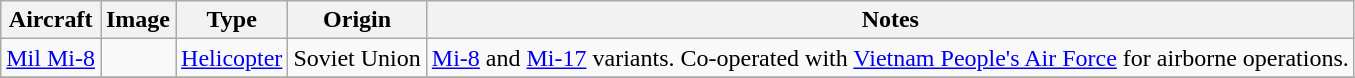<table class="wikitable">
<tr>
<th style="text-align: center;">Aircraft</th>
<th style="text-align: center;">Image</th>
<th style="text-align: center;">Type</th>
<th style="text-align: center;">Origin</th>
<th style="text-align: center;">Notes</th>
</tr>
<tr>
<td><a href='#'>Mil Mi-8</a></td>
<td></td>
<td><a href='#'>Helicopter</a></td>
<td>Soviet Union</td>
<td><a href='#'>Mi-8</a> and <a href='#'>Mi-17</a> variants. Co-operated with <a href='#'>Vietnam People's Air Force</a> for airborne operations.</td>
</tr>
<tr>
</tr>
</table>
